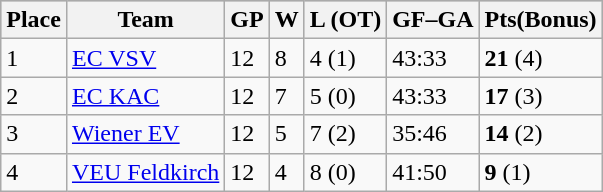<table class="wikitable sortable">
<tr style="background-color:#c0c0c0;">
<th>Place</th>
<th>Team</th>
<th>GP</th>
<th>W</th>
<th>L (OT)</th>
<th>GF–GA</th>
<th>Pts(Bonus)</th>
</tr>
<tr>
<td>1</td>
<td><a href='#'>EC VSV</a></td>
<td>12</td>
<td>8</td>
<td>4 (1)</td>
<td>43:33</td>
<td><strong>21</strong> (4)</td>
</tr>
<tr>
<td>2</td>
<td><a href='#'>EC KAC</a></td>
<td>12</td>
<td>7</td>
<td>5 (0)</td>
<td>43:33</td>
<td><strong>17</strong> (3)</td>
</tr>
<tr>
<td>3</td>
<td><a href='#'>Wiener EV</a></td>
<td>12</td>
<td>5</td>
<td>7 (2)</td>
<td>35:46</td>
<td><strong>14</strong> (2)</td>
</tr>
<tr>
<td>4</td>
<td><a href='#'>VEU Feldkirch</a></td>
<td>12</td>
<td>4</td>
<td>8 (0)</td>
<td>41:50</td>
<td><strong>9</strong> (1)</td>
</tr>
</table>
